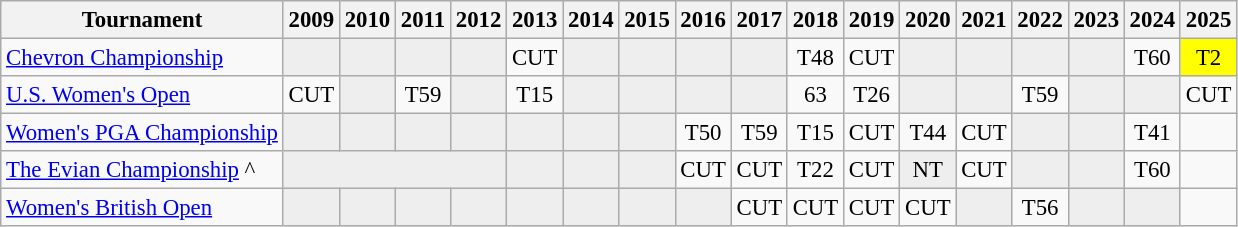<table class="wikitable" style="font-size:95%;text-align:center;">
<tr>
<th>Tournament</th>
<th>2009</th>
<th>2010</th>
<th>2011</th>
<th>2012</th>
<th>2013</th>
<th>2014</th>
<th>2015</th>
<th>2016</th>
<th>2017</th>
<th>2018</th>
<th>2019</th>
<th>2020</th>
<th>2021</th>
<th>2022</th>
<th>2023</th>
<th>2024</th>
<th>2025</th>
</tr>
<tr>
<td align=left><a href='#'>Chevron Championship</a></td>
<td style="background:#eeeeee;"></td>
<td style="background:#eeeeee;"></td>
<td style="background:#eeeeee;"></td>
<td style="background:#eeeeee;"></td>
<td>CUT</td>
<td style="background:#eeeeee;"></td>
<td style="background:#eeeeee;"></td>
<td style="background:#eeeeee;"></td>
<td style="background:#eeeeee;"></td>
<td>T48</td>
<td>CUT</td>
<td style="background:#eeeeee;"></td>
<td style="background:#eeeeee;"></td>
<td style="background:#eeeeee;"></td>
<td style="background:#eeeeee;"></td>
<td>T60</td>
<td style="background:yellow;">T2</td>
</tr>
<tr>
<td align=left><a href='#'>U.S. Women's Open</a></td>
<td>CUT</td>
<td style="background:#eeeeee;"></td>
<td>T59</td>
<td style="background:#eeeeee;"></td>
<td>T15</td>
<td style="background:#eeeeee;"></td>
<td style="background:#eeeeee;"></td>
<td style="background:#eeeeee;"></td>
<td style="background:#eeeeee;"></td>
<td>63</td>
<td>T26</td>
<td style="background:#eeeeee;"></td>
<td style="background:#eeeeee;"></td>
<td>T59</td>
<td style="background:#eeeeee;"></td>
<td style="background:#eeeeee;"></td>
<td>CUT</td>
</tr>
<tr>
<td align=left><a href='#'>Women's PGA Championship</a></td>
<td style="background:#eeeeee;"></td>
<td style="background:#eeeeee;"></td>
<td style="background:#eeeeee;"></td>
<td style="background:#eeeeee;"></td>
<td style="background:#eeeeee;"></td>
<td style="background:#eeeeee;"></td>
<td style="background:#eeeeee;"></td>
<td>T50</td>
<td>T59</td>
<td>T15</td>
<td>CUT</td>
<td>T44</td>
<td>CUT</td>
<td style="background:#eeeeee;"></td>
<td style="background:#eeeeee;"></td>
<td>T41</td>
<td></td>
</tr>
<tr>
<td align=left><a href='#'>The Evian Championship</a> ^</td>
<td style="background:#eeeeee;" colspan=4></td>
<td style="background:#eeeeee;"></td>
<td style="background:#eeeeee;"></td>
<td style="background:#eeeeee;"></td>
<td>CUT</td>
<td>CUT</td>
<td>T22</td>
<td>CUT</td>
<td style="background:#eeeeee;">NT</td>
<td>CUT</td>
<td style="background:#eeeeee;"></td>
<td style="background:#eeeeee;"></td>
<td>T60</td>
<td></td>
</tr>
<tr>
<td align=left><a href='#'>Women's British Open</a></td>
<td style="background:#eeeeee;"></td>
<td style="background:#eeeeee;"></td>
<td style="background:#eeeeee;"></td>
<td style="background:#eeeeee;"></td>
<td style="background:#eeeeee;"></td>
<td style="background:#eeeeee;"></td>
<td style="background:#eeeeee;"></td>
<td style="background:#eeeeee;"></td>
<td>CUT</td>
<td>CUT</td>
<td>CUT</td>
<td>CUT</td>
<td style="background:#eeeeee;"></td>
<td>T56</td>
<td style="background:#eeeeee;"></td>
<td style="background:#eeeeee;"></td>
<td></td>
</tr>
</table>
